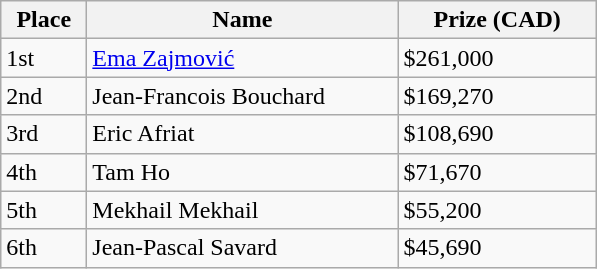<table class="wikitable">
<tr>
<th style="width:50px;">Place</th>
<th style="width:200px;">Name</th>
<th style="width:125px;">Prize (CAD)</th>
</tr>
<tr>
<td>1st</td>
<td> <a href='#'>Ema Zajmović</a></td>
<td>$261,000</td>
</tr>
<tr>
<td>2nd</td>
<td> Jean-Francois Bouchard</td>
<td>$169,270</td>
</tr>
<tr>
<td>3rd</td>
<td> Eric Afriat</td>
<td>$108,690</td>
</tr>
<tr>
<td>4th</td>
<td> Tam Ho</td>
<td>$71,670</td>
</tr>
<tr>
<td>5th</td>
<td> Mekhail Mekhail</td>
<td>$55,200</td>
</tr>
<tr>
<td>6th</td>
<td> Jean-Pascal Savard</td>
<td>$45,690</td>
</tr>
</table>
